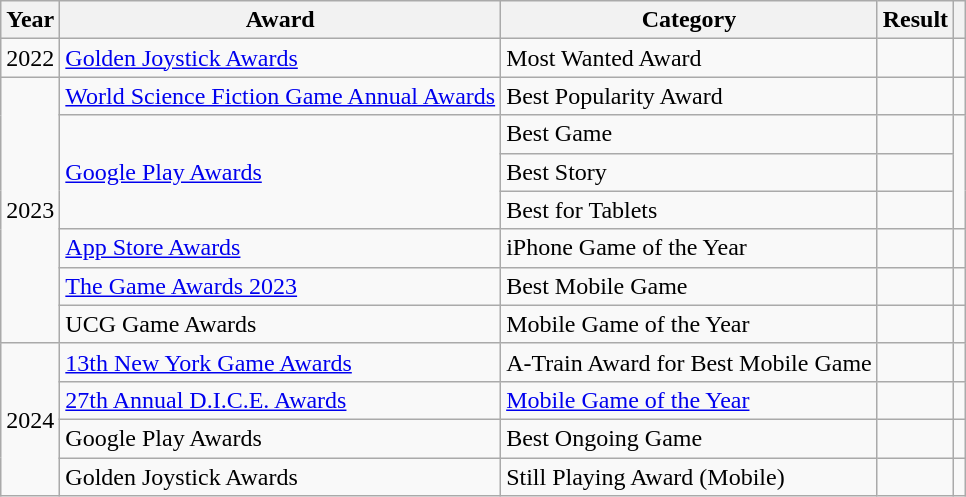<table class="wikitable sortable">
<tr>
<th>Year</th>
<th>Award</th>
<th>Category</th>
<th>Result</th>
<th></th>
</tr>
<tr>
<td style="text-align:center;">2022</td>
<td><a href='#'>Golden Joystick Awards</a></td>
<td>Most Wanted Award</td>
<td></td>
<td style="text-align:center;"></td>
</tr>
<tr>
<td rowspan="7" style="text-align:center;">2023</td>
<td><a href='#'>World Science Fiction Game Annual Awards</a></td>
<td>Best Popularity Award</td>
<td></td>
<td style="text-align:center;"></td>
</tr>
<tr>
<td rowspan=3><a href='#'>Google Play Awards</a></td>
<td>Best Game</td>
<td></td>
<td rowspan="3" style="text-align:center;"></td>
</tr>
<tr>
<td>Best Story</td>
<td></td>
</tr>
<tr>
<td>Best for Tablets</td>
<td></td>
</tr>
<tr>
<td><a href='#'>App Store Awards</a></td>
<td>iPhone Game of the Year</td>
<td></td>
<td style="text-align:center;"></td>
</tr>
<tr>
<td><a href='#'>The Game Awards 2023</a></td>
<td>Best Mobile Game</td>
<td></td>
<td style="text-align:center;"></td>
</tr>
<tr>
<td>UCG Game Awards</td>
<td>Mobile Game of the Year</td>
<td></td>
<td style="text-align:center;"></td>
</tr>
<tr>
<td rowspan="4" style="text-align:center;">2024</td>
<td><a href='#'>13th New York Game Awards</a></td>
<td>A-Train Award for Best Mobile Game</td>
<td></td>
<td rowspan="1" style="text-align:center;"></td>
</tr>
<tr>
<td><a href='#'>27th Annual D.I.C.E. Awards</a></td>
<td><a href='#'>Mobile Game of the Year</a></td>
<td></td>
<td style="text-align:center;"></td>
</tr>
<tr>
<td>Google Play Awards</td>
<td>Best Ongoing Game</td>
<td></td>
<td style="text-align:center;"></td>
</tr>
<tr>
<td>Golden Joystick Awards</td>
<td>Still Playing Award (Mobile)</td>
<td></td>
<td style="text-align:center;"></td>
</tr>
</table>
